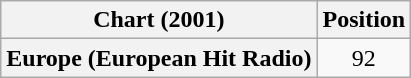<table class="wikitable plainrowheaders" style="text-align:center">
<tr>
<th scope="col">Chart (2001)</th>
<th scope="col">Position</th>
</tr>
<tr>
<th scope="row">Europe (European Hit Radio)</th>
<td>92</td>
</tr>
</table>
